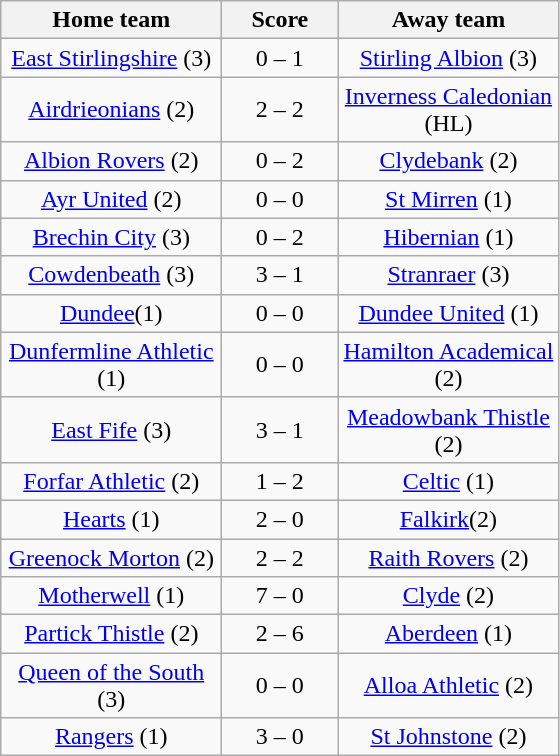<table class="wikitable" style="text-align: center">
<tr>
<th width=140>Home team</th>
<th width=70>Score</th>
<th width=140>Away team</th>
</tr>
<tr>
<td><a href='#'>East Stirlingshire</a> (3)</td>
<td>0 – 1</td>
<td><a href='#'>Stirling Albion</a> (3)</td>
</tr>
<tr>
<td><a href='#'>Airdrieonians</a> (2)</td>
<td>2 – 2</td>
<td><a href='#'>Inverness Caledonian</a> (HL)</td>
</tr>
<tr>
<td><a href='#'>Albion Rovers</a> (2)</td>
<td>0 – 2</td>
<td><a href='#'>Clydebank</a> (2)</td>
</tr>
<tr>
<td><a href='#'>Ayr United</a> (2)</td>
<td>0 – 0</td>
<td><a href='#'>St Mirren</a> (1)</td>
</tr>
<tr>
<td><a href='#'>Brechin City</a> (3)</td>
<td>0 – 2</td>
<td><a href='#'>Hibernian</a> (1)</td>
</tr>
<tr>
<td><a href='#'>Cowdenbeath</a> (3)</td>
<td>3 – 1</td>
<td><a href='#'>Stranraer</a> (3)</td>
</tr>
<tr>
<td><a href='#'>Dundee</a>(1)</td>
<td>0 – 0</td>
<td><a href='#'>Dundee United</a> (1)</td>
</tr>
<tr>
<td><a href='#'>Dunfermline Athletic</a> (1)</td>
<td>0 – 0</td>
<td><a href='#'>Hamilton Academical</a> (2)</td>
</tr>
<tr>
<td><a href='#'>East Fife</a> (3)</td>
<td>3 – 1</td>
<td><a href='#'>Meadowbank Thistle</a> (2)</td>
</tr>
<tr>
<td><a href='#'>Forfar Athletic</a> (2)</td>
<td>1 – 2</td>
<td><a href='#'>Celtic</a> (1)</td>
</tr>
<tr>
<td><a href='#'>Hearts</a> (1)</td>
<td>2 – 0</td>
<td><a href='#'>Falkirk</a>(2)</td>
</tr>
<tr>
<td><a href='#'>Greenock Morton</a> (2)</td>
<td>2 – 2</td>
<td><a href='#'>Raith Rovers</a> (2)</td>
</tr>
<tr>
<td><a href='#'>Motherwell</a> (1)</td>
<td>7 – 0</td>
<td><a href='#'>Clyde</a> (2)</td>
</tr>
<tr>
<td><a href='#'>Partick Thistle</a> (2)</td>
<td>2 – 6</td>
<td><a href='#'>Aberdeen</a> (1)</td>
</tr>
<tr>
<td><a href='#'>Queen of the South</a> (3)</td>
<td>0 – 0</td>
<td><a href='#'>Alloa Athletic</a> (2)</td>
</tr>
<tr>
<td><a href='#'>Rangers</a> (1)</td>
<td>3 – 0</td>
<td><a href='#'>St Johnstone</a> (2)</td>
</tr>
</table>
